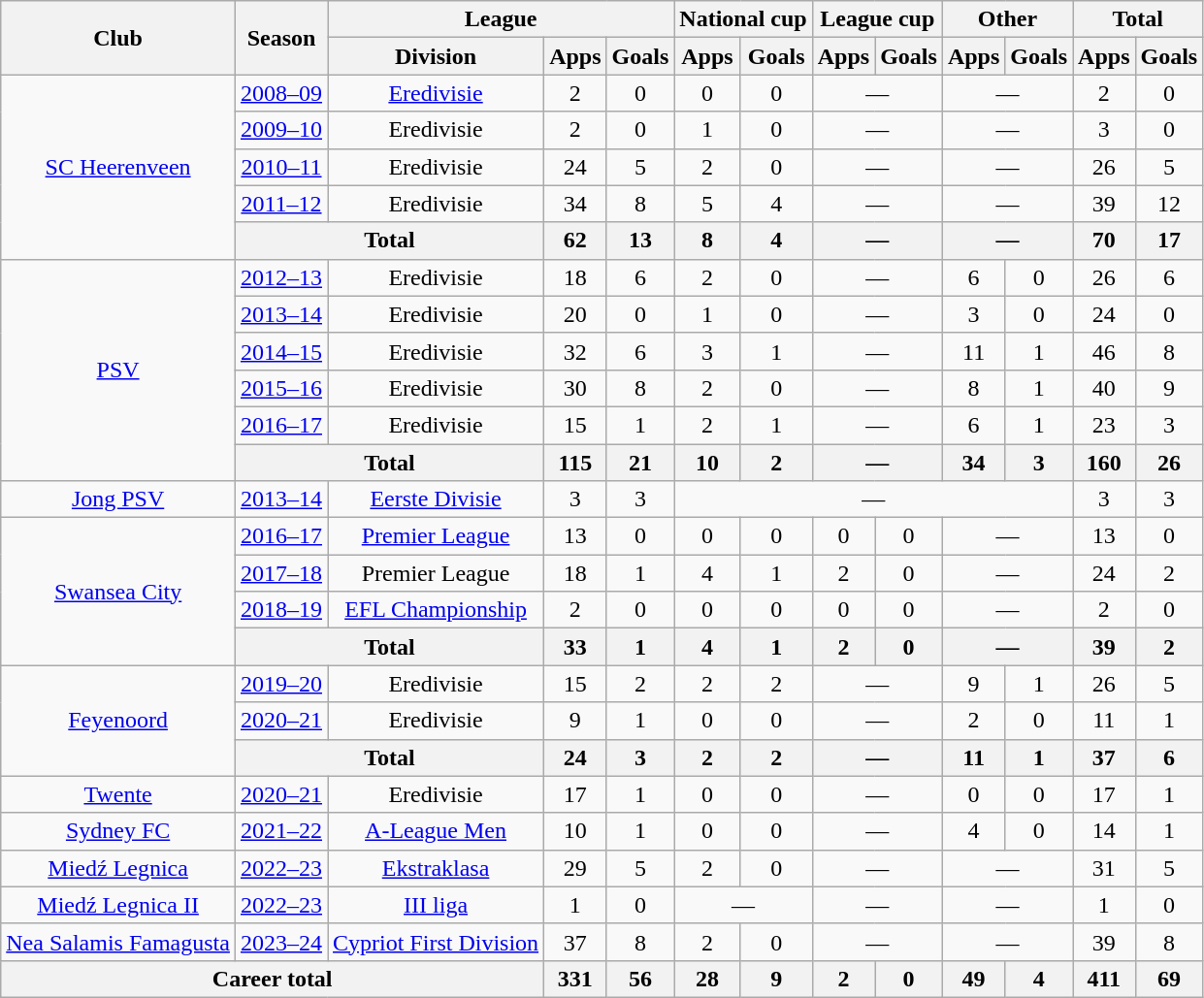<table class="wikitable" style="text-align:center">
<tr>
<th rowspan=2>Club</th>
<th rowspan=2>Season</th>
<th colspan=3>League</th>
<th colspan=2>National cup</th>
<th colspan=2>League cup</th>
<th colspan=2>Other</th>
<th colspan=2>Total</th>
</tr>
<tr>
<th>Division</th>
<th>Apps</th>
<th>Goals</th>
<th>Apps</th>
<th>Goals</th>
<th>Apps</th>
<th>Goals</th>
<th>Apps</th>
<th>Goals</th>
<th>Apps</th>
<th>Goals</th>
</tr>
<tr>
<td rowspan=5><a href='#'>SC Heerenveen</a></td>
<td><a href='#'>2008–09</a></td>
<td><a href='#'>Eredivisie</a></td>
<td>2</td>
<td>0</td>
<td>0</td>
<td>0</td>
<td colspan=2>—</td>
<td colspan=2>—</td>
<td>2</td>
<td>0</td>
</tr>
<tr>
<td><a href='#'>2009–10</a></td>
<td>Eredivisie</td>
<td>2</td>
<td>0</td>
<td>1</td>
<td>0</td>
<td colspan=2>—</td>
<td colspan=2>—</td>
<td>3</td>
<td>0</td>
</tr>
<tr>
<td><a href='#'>2010–11</a></td>
<td>Eredivisie</td>
<td>24</td>
<td>5</td>
<td>2</td>
<td>0</td>
<td colspan=2>—</td>
<td colspan=2>—</td>
<td>26</td>
<td>5</td>
</tr>
<tr>
<td><a href='#'>2011–12</a></td>
<td>Eredivisie</td>
<td>34</td>
<td>8</td>
<td>5</td>
<td>4</td>
<td colspan=2>—</td>
<td colspan=2>—</td>
<td>39</td>
<td>12</td>
</tr>
<tr>
<th colspan=2>Total</th>
<th>62</th>
<th>13</th>
<th>8</th>
<th>4</th>
<th colspan=2>—</th>
<th colspan=2>—</th>
<th>70</th>
<th>17</th>
</tr>
<tr>
<td rowspan=6><a href='#'>PSV</a></td>
<td><a href='#'>2012–13</a></td>
<td>Eredivisie</td>
<td>18</td>
<td>6</td>
<td>2</td>
<td>0</td>
<td colspan=2>—</td>
<td>6</td>
<td>0</td>
<td>26</td>
<td>6</td>
</tr>
<tr>
<td><a href='#'>2013–14</a></td>
<td>Eredivisie</td>
<td>20</td>
<td>0</td>
<td>1</td>
<td>0</td>
<td colspan=2>—</td>
<td>3</td>
<td>0</td>
<td>24</td>
<td>0</td>
</tr>
<tr>
<td><a href='#'>2014–15</a></td>
<td>Eredivisie</td>
<td>32</td>
<td>6</td>
<td>3</td>
<td>1</td>
<td colspan=2>—</td>
<td>11</td>
<td>1</td>
<td>46</td>
<td>8</td>
</tr>
<tr>
<td><a href='#'>2015–16</a></td>
<td>Eredivisie</td>
<td>30</td>
<td>8</td>
<td>2</td>
<td>0</td>
<td colspan=2>—</td>
<td>8</td>
<td>1</td>
<td>40</td>
<td>9</td>
</tr>
<tr>
<td><a href='#'>2016–17</a></td>
<td>Eredivisie</td>
<td>15</td>
<td>1</td>
<td>2</td>
<td>1</td>
<td colspan=2>—</td>
<td>6</td>
<td>1</td>
<td>23</td>
<td>3</td>
</tr>
<tr>
<th colspan=2>Total</th>
<th>115</th>
<th>21</th>
<th>10</th>
<th>2</th>
<th colspan=2>—</th>
<th>34</th>
<th>3</th>
<th>160</th>
<th>26</th>
</tr>
<tr>
<td><a href='#'>Jong PSV</a></td>
<td><a href='#'>2013–14</a></td>
<td><a href='#'>Eerste Divisie</a></td>
<td>3</td>
<td>3</td>
<td colspan=6>—</td>
<td>3</td>
<td>3</td>
</tr>
<tr>
<td rowspan=4><a href='#'>Swansea City</a></td>
<td><a href='#'>2016–17</a></td>
<td><a href='#'>Premier League</a></td>
<td>13</td>
<td>0</td>
<td>0</td>
<td>0</td>
<td>0</td>
<td>0</td>
<td colspan=2>—</td>
<td>13</td>
<td>0</td>
</tr>
<tr>
<td><a href='#'>2017–18</a></td>
<td>Premier League</td>
<td>18</td>
<td>1</td>
<td>4</td>
<td>1</td>
<td>2</td>
<td>0</td>
<td colspan=2>—</td>
<td>24</td>
<td>2</td>
</tr>
<tr>
<td><a href='#'>2018–19</a></td>
<td><a href='#'>EFL Championship</a></td>
<td>2</td>
<td>0</td>
<td>0</td>
<td>0</td>
<td>0</td>
<td>0</td>
<td colspan=2>—</td>
<td>2</td>
<td>0</td>
</tr>
<tr>
<th colspan=2>Total</th>
<th>33</th>
<th>1</th>
<th>4</th>
<th>1</th>
<th>2</th>
<th>0</th>
<th colspan=2>—</th>
<th>39</th>
<th>2</th>
</tr>
<tr>
<td rowspan="3"><a href='#'>Feyenoord</a></td>
<td><a href='#'>2019–20</a></td>
<td>Eredivisie</td>
<td>15</td>
<td>2</td>
<td>2</td>
<td>2</td>
<td colspan=2>—</td>
<td>9</td>
<td>1</td>
<td>26</td>
<td>5</td>
</tr>
<tr>
<td><a href='#'>2020–21</a></td>
<td>Eredivisie</td>
<td>9</td>
<td>1</td>
<td>0</td>
<td>0</td>
<td colspan=2>—</td>
<td>2</td>
<td>0</td>
<td>11</td>
<td>1</td>
</tr>
<tr>
<th colspan=2>Total</th>
<th>24</th>
<th>3</th>
<th>2</th>
<th>2</th>
<th colspan=2>—</th>
<th>11</th>
<th>1</th>
<th>37</th>
<th>6</th>
</tr>
<tr>
<td><a href='#'>Twente</a></td>
<td><a href='#'>2020–21</a></td>
<td>Eredivisie</td>
<td>17</td>
<td>1</td>
<td>0</td>
<td>0</td>
<td colspan="2">—</td>
<td>0</td>
<td>0</td>
<td>17</td>
<td>1</td>
</tr>
<tr>
<td rowspan="1"><a href='#'>Sydney FC</a></td>
<td><a href='#'>2021–22</a></td>
<td><a href='#'>A-League Men</a></td>
<td>10</td>
<td>1</td>
<td>0</td>
<td>0</td>
<td colspan="2">—</td>
<td>4</td>
<td>0</td>
<td>14</td>
<td>1</td>
</tr>
<tr>
<td><a href='#'>Miedź Legnica</a></td>
<td><a href='#'>2022–23</a></td>
<td><a href='#'>Ekstraklasa</a></td>
<td>29</td>
<td>5</td>
<td>2</td>
<td>0</td>
<td colspan="2">—</td>
<td colspan="2">—</td>
<td>31</td>
<td>5</td>
</tr>
<tr>
<td><a href='#'>Miedź Legnica II</a></td>
<td><a href='#'>2022–23</a></td>
<td><a href='#'>III liga</a></td>
<td>1</td>
<td>0</td>
<td colspan="2">—</td>
<td colspan="2">—</td>
<td colspan="2">—</td>
<td>1</td>
<td>0</td>
</tr>
<tr>
<td><a href='#'>Nea Salamis Famagusta</a></td>
<td><a href='#'>2023–24</a></td>
<td><a href='#'>Cypriot First Division</a></td>
<td>37</td>
<td>8</td>
<td>2</td>
<td>0</td>
<td colspan="2">—</td>
<td colspan="2">—</td>
<td>39</td>
<td>8</td>
</tr>
<tr>
<th colspan="3">Career total</th>
<th>331</th>
<th>56</th>
<th>28</th>
<th>9</th>
<th>2</th>
<th>0</th>
<th>49</th>
<th>4</th>
<th>411</th>
<th>69</th>
</tr>
</table>
